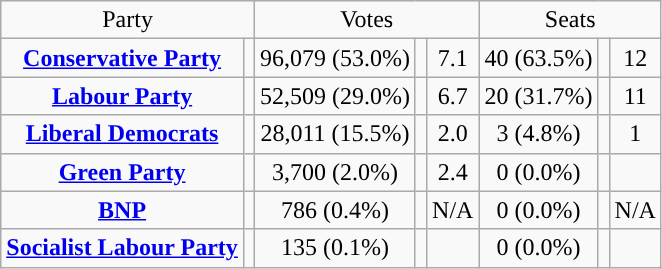<table class=wikitable style="text-align:center;">
<tr>
<td colspan=2>Party</td>
<td colspan=3>Votes</td>
<td colspan=3>Seats</td>
</tr>
<tr>
<td><strong><a href='#'>Conservative Party</a></strong></td>
<td style="background:"></td>
<td>96,079 (53.0%)</td>
<td></td>
<td> 7.1</td>
<td>40 (63.5%)</td>
<td></td>
<td> 12</td>
</tr>
<tr>
<td><strong><a href='#'>Labour Party</a></strong></td>
<td style="background:"></td>
<td>52,509 (29.0%)</td>
<td></td>
<td> 6.7</td>
<td>20 (31.7%)</td>
<td></td>
<td> 11</td>
</tr>
<tr>
<td><strong><a href='#'>Liberal Democrats</a></strong></td>
<td style="background:"></td>
<td>28,011 (15.5%)</td>
<td></td>
<td> 2.0</td>
<td>3 (4.8%)</td>
<td></td>
<td> 1</td>
</tr>
<tr>
<td><strong><a href='#'>Green Party</a></strong></td>
<td style="background:"></td>
<td>3,700 (2.0%)</td>
<td></td>
<td> 2.4</td>
<td>0 (0.0%)</td>
<td></td>
<td></td>
</tr>
<tr>
<td><strong><a href='#'>BNP</a></strong></td>
<td style="background:"></td>
<td>786 (0.4%)</td>
<td></td>
<td>N/A</td>
<td>0 (0.0%)</td>
<td></td>
<td>N/A</td>
</tr>
<tr>
<td><strong><a href='#'>Socialist Labour Party</a></strong></td>
<td style="background:"></td>
<td>135 (0.1%)</td>
<td></td>
<td></td>
<td>0 (0.0%)</td>
<td></td>
<td></td>
</tr>
</table>
